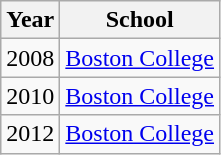<table class="wikitable">
<tr>
<th>Year</th>
<th>School</th>
</tr>
<tr>
<td>2008</td>
<td><a href='#'>Boston College</a></td>
</tr>
<tr>
<td>2010</td>
<td><a href='#'>Boston College</a></td>
</tr>
<tr>
<td>2012</td>
<td><a href='#'>Boston College</a></td>
</tr>
</table>
